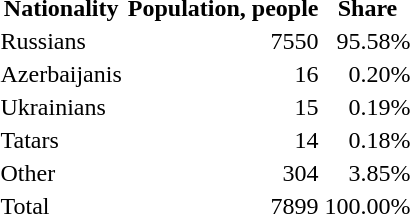<table class='standard'>
<tr>
<th>Nationality</th>
<th>Population, people</th>
<th>Share</th>
</tr>
<tr>
<td>Russians</td>
<td align=right>7550</td>
<td align=right>95.58%</td>
</tr>
<tr>
<td>Azerbaijanis</td>
<td align=right>16</td>
<td align=right>0.20%</td>
</tr>
<tr>
<td>Ukrainians</td>
<td align=right>15</td>
<td align=right>0.19%</td>
</tr>
<tr>
<td>Tatars</td>
<td align=right>14</td>
<td align=right>0.18%</td>
</tr>
<tr>
<td>Other</td>
<td align=right>304</td>
<td align=right>3.85%</td>
</tr>
<tr>
<td>Total</td>
<td align=right>7899</td>
<td align=right>100.00%</td>
</tr>
</table>
